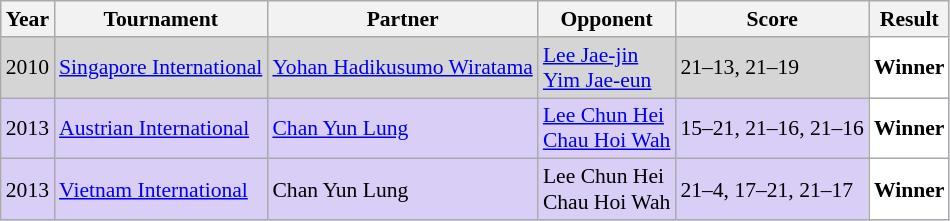<table class="sortable wikitable" style="font-size: 90%;">
<tr>
<th>Year</th>
<th>Tournament</th>
<th>Partner</th>
<th>Opponent</th>
<th>Score</th>
<th>Result</th>
</tr>
<tr style="background:#D5D5D5">
<td align="center">2010</td>
<td align="left"><a href='#'>Singapore International</a></td>
<td align="left"> <a href='#'>Yohan Hadikusumo Wiratama</a></td>
<td align="left"> <a href='#'>Lee Jae-jin</a><br> <a href='#'>Yim Jae-eun</a></td>
<td align="left">21–13, 21–19</td>
<td style="text-align:left; background:white"> <strong>Winner</strong></td>
</tr>
<tr style="background:#D8CEF6">
<td align="center">2013</td>
<td align="left"><a href='#'>Austrian International</a></td>
<td align="left"> <a href='#'>Chan Yun Lung</a></td>
<td align="left"> <a href='#'>Lee Chun Hei</a><br> <a href='#'>Chau Hoi Wah</a></td>
<td align="left">15–21, 21–16, 21–16</td>
<td style="text-align:left; background:white"> <strong>Winner</strong></td>
</tr>
<tr style="background:#D8CEF6">
<td align="center">2013</td>
<td align="left"><a href='#'>Vietnam International</a></td>
<td align="left"> Chan Yun Lung</td>
<td align="left"> Lee Chun Hei<br> Chau Hoi Wah</td>
<td align="left">21–4, 17–21, 21–17</td>
<td style="text-align:left; background:white"> <strong>Winner</strong></td>
</tr>
</table>
